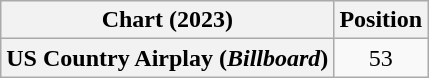<table class="wikitable sortable plainrowheaders" style="text-align:center">
<tr>
<th scope="col">Chart (2023)</th>
<th scope="col">Position</th>
</tr>
<tr>
<th scope="row">US Country Airplay (<em>Billboard</em>)</th>
<td>53</td>
</tr>
</table>
